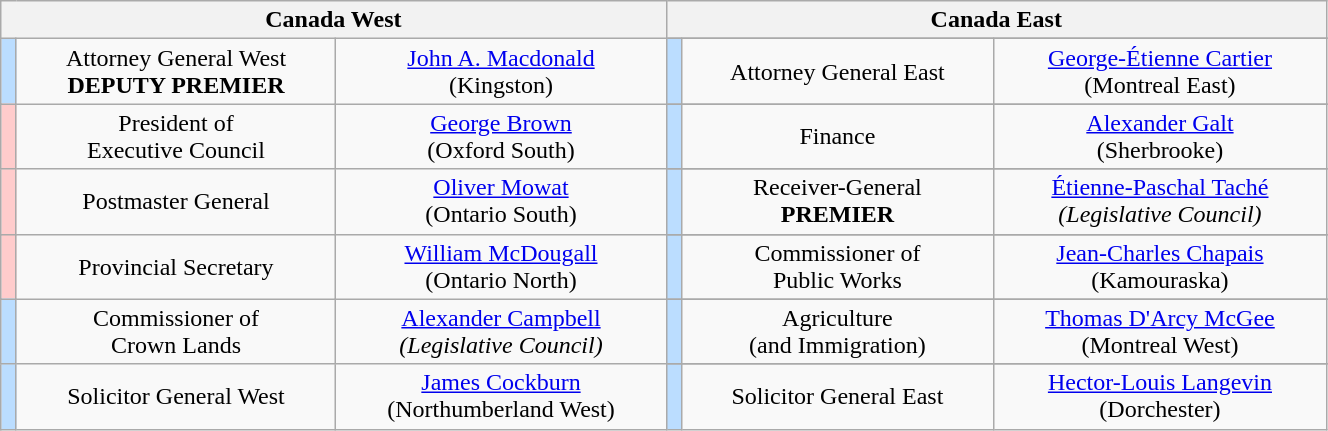<table class="wikitable" width="70%">
<tr>
<th colspan="3">Canada West</th>
<th colspan="3">Canada East</th>
</tr>
<tr>
<td bgcolor=#BBDDFF rowspan="2" align="center"></td>
<td rowspan="2" align="center">Attorney General West <br> <strong>DEPUTY PREMIER</strong></td>
<td rowspan="2" align="center"><a href='#'>John A. Macdonald</a> <br> (Kingston)</td>
</tr>
<tr>
<td bgcolor=#BBDDFF align="center"></td>
<td align="center">Attorney General East</td>
<td align="center"><a href='#'>George-Étienne Cartier</a> <br> (Montreal East)</td>
</tr>
<tr>
<td bgcolor=#FFCCCC rowspan="2" align="center"></td>
<td rowspan="2" align="center">President of <br> Executive Council</td>
<td rowspan="2" align="center"><a href='#'>George Brown</a> <br> (Oxford South)</td>
</tr>
<tr>
<td bgcolor=#BBDDFF align="center"></td>
<td align="center">Finance</td>
<td align="center"><a href='#'>Alexander Galt</a> <br> (Sherbrooke)</td>
</tr>
<tr>
<td bgcolor=#FFCCCC rowspan="2" align="center"></td>
<td rowspan="2" align="center">Postmaster General</td>
<td rowspan="2" align="center"><a href='#'>Oliver Mowat</a> <br> (Ontario South)</td>
</tr>
<tr>
<td bgcolor=#BBDDFF align="center"></td>
<td align="center">Receiver-General <br> <strong>PREMIER</strong></td>
<td align="center"><a href='#'>Étienne-Paschal Taché</a> <br> <em>(Legislative Council)</em></td>
</tr>
<tr>
<td bgcolor=#FFCCCC rowspan="2" align="center"></td>
<td rowspan="2" align="center">Provincial Secretary</td>
<td rowspan="2" align="center"><a href='#'>William McDougall</a> <br> (Ontario North)</td>
</tr>
<tr>
<td bgcolor=#BBDDFF align="center"></td>
<td align="center">Commissioner of <br> Public Works</td>
<td align="center"><a href='#'>Jean-Charles Chapais</a> <br> (Kamouraska)</td>
</tr>
<tr>
<td bgcolor=#BBDDFF rowspan="2" align="center"></td>
<td rowspan="2" align="center">Commissioner of <br> Crown Lands</td>
<td rowspan="2" align="center"><a href='#'>Alexander Campbell</a> <br> <em>(Legislative Council)</em></td>
</tr>
<tr>
<td bgcolor=#BBDDFF align="center"></td>
<td align="center">Agriculture <br> (and Immigration)</td>
<td align="center"><a href='#'>Thomas D'Arcy McGee</a> <br> (Montreal West)</td>
</tr>
<tr>
<td bgcolor=#BBDDFF rowspan="2" align="center"></td>
<td rowspan="2" align="center">Solicitor General West</td>
<td rowspan="2" align="center"><a href='#'>James Cockburn</a> <br> (Northumberland West)</td>
</tr>
<tr>
<td bgcolor=#BBDDFF align="center"></td>
<td align="center">Solicitor General East</td>
<td align="center"><a href='#'>Hector-Louis Langevin</a> <br> (Dorchester)</td>
</tr>
</table>
